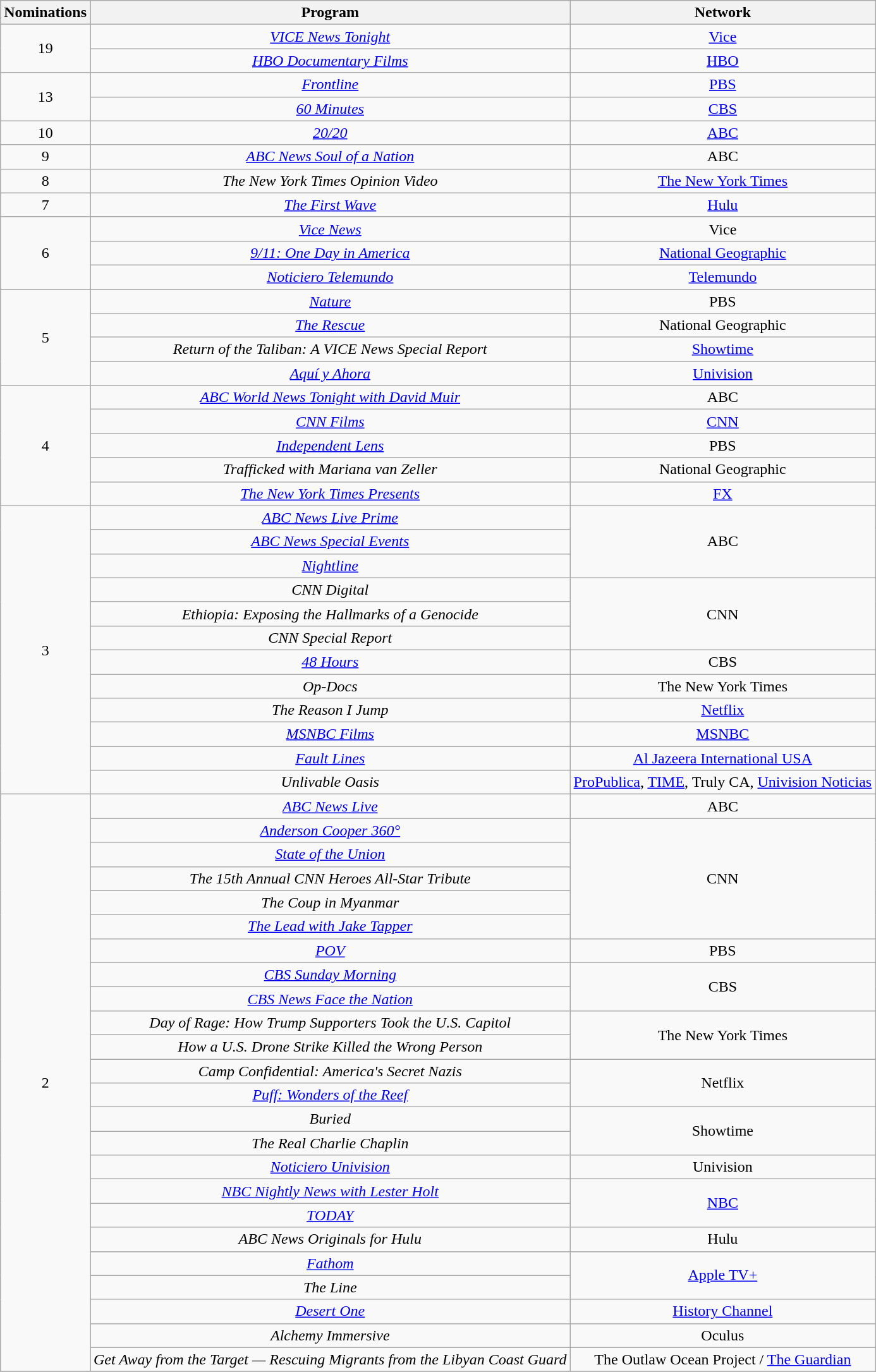<table class="wikitable floatleft" style="text-align: center;">
<tr>
<th scope="col" style="width:55px;">Nominations</th>
<th scope="col" style="text-align:center;">Program</th>
<th scope="col" style="text-align:center;">Network</th>
</tr>
<tr>
<td rowspan="2" scope=row style="text-align:center">19</td>
<td><em><a href='#'>VICE News Tonight</a></em></td>
<td><a href='#'>Vice</a></td>
</tr>
<tr>
<td><em><a href='#'>HBO Documentary Films</a></em></td>
<td><a href='#'>HBO</a></td>
</tr>
<tr>
<td rowspan="2" scope=row style="text-align:center">13</td>
<td><em><a href='#'>Frontline</a></em></td>
<td><a href='#'>PBS</a></td>
</tr>
<tr>
<td><em><a href='#'>60 Minutes</a></em></td>
<td><a href='#'>CBS</a></td>
</tr>
<tr>
<td scope=row style="text-align:center">10</td>
<td><em><a href='#'>20/20</a></em></td>
<td><a href='#'>ABC</a></td>
</tr>
<tr>
<td scope=row style="text-align:center">9</td>
<td><em><a href='#'>ABC News Soul of a Nation</a></em></td>
<td>ABC</td>
</tr>
<tr>
<td scope=row style="text-align:center">8</td>
<td><em>The New York Times Opinion Video</em></td>
<td><a href='#'>The New York Times</a></td>
</tr>
<tr>
<td scope=row style="text-align:center">7</td>
<td><em><a href='#'>The First Wave</a></em></td>
<td><a href='#'>Hulu</a></td>
</tr>
<tr>
<td rowspan="3" scope=row style="text-align:center">6</td>
<td><em><a href='#'>Vice News</a></em></td>
<td>Vice</td>
</tr>
<tr>
<td><em><a href='#'>9/11: One Day in America</a></em></td>
<td><a href='#'>National Geographic</a></td>
</tr>
<tr>
<td><em><a href='#'>Noticiero Telemundo</a></em></td>
<td><a href='#'>Telemundo</a></td>
</tr>
<tr>
<td rowspan="4" scope=row style="text-align:center">5</td>
<td><em><a href='#'>Nature</a></em></td>
<td>PBS</td>
</tr>
<tr>
<td><em><a href='#'>The Rescue</a></em></td>
<td>National Geographic</td>
</tr>
<tr>
<td><em>Return of the Taliban: A VICE News Special Report</em></td>
<td><a href='#'>Showtime</a></td>
</tr>
<tr>
<td><em><a href='#'>Aquí y Ahora</a></em></td>
<td><a href='#'>Univision</a></td>
</tr>
<tr>
<td rowspan="5" scope=row style="text-align:center">4</td>
<td><em><a href='#'>ABC World News Tonight with David Muir</a></em></td>
<td>ABC</td>
</tr>
<tr>
<td><em><a href='#'>CNN Films</a></em></td>
<td><a href='#'>CNN</a></td>
</tr>
<tr>
<td><em><a href='#'>Independent Lens</a></em></td>
<td>PBS</td>
</tr>
<tr>
<td><em>Trafficked with Mariana van Zeller</em></td>
<td>National Geographic</td>
</tr>
<tr>
<td><em><a href='#'>The New York Times Presents</a></em></td>
<td><a href='#'>FX</a></td>
</tr>
<tr>
<td rowspan="12" scope=row style="text-align:center">3</td>
<td><em><a href='#'>ABC News Live Prime</a></em></td>
<td rowspan="3">ABC</td>
</tr>
<tr>
<td><em><a href='#'>ABC News Special Events</a></em></td>
</tr>
<tr>
<td><em><a href='#'>Nightline</a></em></td>
</tr>
<tr>
<td><em>CNN Digital</em></td>
<td rowspan="3">CNN</td>
</tr>
<tr>
<td><em>Ethiopia: Exposing the Hallmarks of a Genocide</em></td>
</tr>
<tr>
<td><em>CNN Special Report</em></td>
</tr>
<tr>
<td><em><a href='#'>48 Hours</a></em></td>
<td>CBS</td>
</tr>
<tr>
<td><em>Op-Docs</em></td>
<td>The New York Times</td>
</tr>
<tr>
<td><em>The Reason I Jump</em></td>
<td><a href='#'>Netflix</a></td>
</tr>
<tr>
<td><em><a href='#'>MSNBC Films</a></em></td>
<td><a href='#'>MSNBC</a></td>
</tr>
<tr>
<td><em><a href='#'>Fault Lines</a></em></td>
<td><a href='#'>Al Jazeera International USA</a></td>
</tr>
<tr>
<td><em>Unlivable Oasis</em></td>
<td><a href='#'>ProPublica</a>, <a href='#'>TIME</a>, Truly CA, <a href='#'>Univision Noticias</a></td>
</tr>
<tr>
<td rowspan="24" scope=row style="text-align:center">2</td>
<td><em><a href='#'>ABC News Live</a></em></td>
<td>ABC</td>
</tr>
<tr>
<td><em><a href='#'>Anderson Cooper 360°</a></em></td>
<td rowspan="5">CNN</td>
</tr>
<tr>
<td><em><a href='#'>State of the Union</a></em></td>
</tr>
<tr>
<td><em>The 15th Annual CNN Heroes All-Star Tribute</em></td>
</tr>
<tr>
<td><em>The Coup in Myanmar</em></td>
</tr>
<tr>
<td><em><a href='#'>The Lead with Jake Tapper</a></em></td>
</tr>
<tr>
<td><em><a href='#'>POV</a></em></td>
<td>PBS</td>
</tr>
<tr>
<td><em><a href='#'>CBS Sunday Morning</a></em></td>
<td rowspan="2">CBS</td>
</tr>
<tr>
<td><em><a href='#'>CBS News Face the Nation</a></em></td>
</tr>
<tr>
<td><em>Day of Rage: How Trump Supporters Took the U.S. Capitol</em></td>
<td rowspan="2">The New York Times</td>
</tr>
<tr>
<td><em>How a U.S. Drone Strike Killed the Wrong Person</em></td>
</tr>
<tr>
<td><em>Camp Confidential: America's Secret Nazis</em></td>
<td rowspan="2">Netflix</td>
</tr>
<tr>
<td><em><a href='#'>Puff: Wonders of the Reef</a></em></td>
</tr>
<tr>
<td><em>Buried</em></td>
<td rowspan="2">Showtime</td>
</tr>
<tr>
<td><em>The Real Charlie Chaplin</em></td>
</tr>
<tr>
<td><em><a href='#'>Noticiero Univision</a></em></td>
<td>Univision</td>
</tr>
<tr>
<td><em><a href='#'>NBC Nightly News with Lester Holt</a></em></td>
<td rowspan="2"><a href='#'>NBC</a></td>
</tr>
<tr>
<td><em><a href='#'>TODAY</a></em></td>
</tr>
<tr>
<td><em>ABC News Originals for Hulu</em></td>
<td>Hulu</td>
</tr>
<tr>
<td><em><a href='#'>Fathom</a></em></td>
<td rowspan="2"><a href='#'>Apple TV+</a></td>
</tr>
<tr>
<td><em>The Line</em></td>
</tr>
<tr>
<td><em><a href='#'>Desert One</a></em></td>
<td><a href='#'>History Channel</a></td>
</tr>
<tr>
<td><em>Alchemy Immersive</em></td>
<td>Oculus</td>
</tr>
<tr>
<td><em>Get Away from the Target — Rescuing Migrants from the Libyan Coast Guard</em></td>
<td>The Outlaw Ocean Project / <a href='#'>The Guardian</a></td>
</tr>
<tr>
</tr>
</table>
